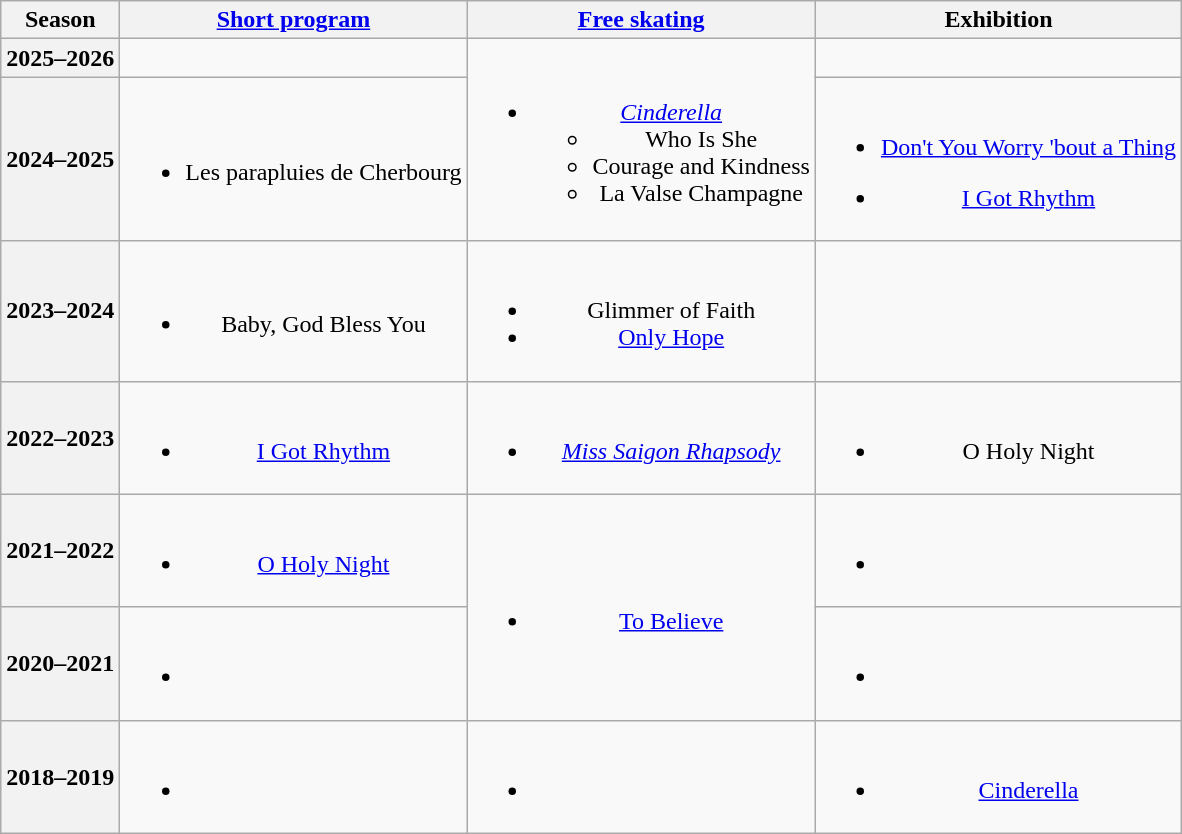<table class=wikitable style=text-align:center>
<tr>
<th>Season</th>
<th><a href='#'>Short program</a></th>
<th><a href='#'>Free skating</a></th>
<th>Exhibition</th>
</tr>
<tr>
<th>2025–2026 <br> </th>
<td></td>
<td rowspan=2><br><ul><li><em><a href='#'>Cinderella</a></em><ul><li>Who Is She</li><li>Courage and Kindness</li><li>La Valse Champagne <br> </li></ul></li></ul></td>
<td></td>
</tr>
<tr>
<th>2024–2025 <br> </th>
<td><br><ul><li>Les parapluies de Cherbourg <br> </li></ul></td>
<td><br><ul><li><a href='#'>Don't You Worry 'bout a Thing</a> <br> </li></ul><ul><li><a href='#'>I Got Rhythm</a> <br> </li></ul></td>
</tr>
<tr>
<th>2023–2024 <br> </th>
<td><br><ul><li>Baby, God Bless You <br> </li></ul></td>
<td><br><ul><li>Glimmer of Faith <br></li><li><a href='#'>Only Hope</a> <br> </li></ul></td>
<td></td>
</tr>
<tr>
<th>2022–2023 <br> </th>
<td><br><ul><li><a href='#'>I Got Rhythm</a> <br> </li></ul></td>
<td><br><ul><li><em><a href='#'>Miss Saigon Rhapsody</a></em> <br> </li></ul></td>
<td><br><ul><li>O Holy Night <br> </li></ul></td>
</tr>
<tr>
<th>2021–2022 <br> </th>
<td><br><ul><li><a href='#'>O Holy Night</a> <br> </li></ul></td>
<td rowspan=2><br><ul><li><a href='#'>To Believe</a> <br> </li></ul></td>
<td><br><ul><li></li></ul></td>
</tr>
<tr>
<th>2020–2021 <br> </th>
<td><br><ul><li></li></ul></td>
<td><br><ul><li></li></ul></td>
</tr>
<tr>
<th>2018–2019 <br> </th>
<td><br><ul><li></li></ul></td>
<td><br><ul><li></li></ul></td>
<td><br><ul><li><a href='#'>Cinderella</a> <br> </li></ul></td>
</tr>
</table>
